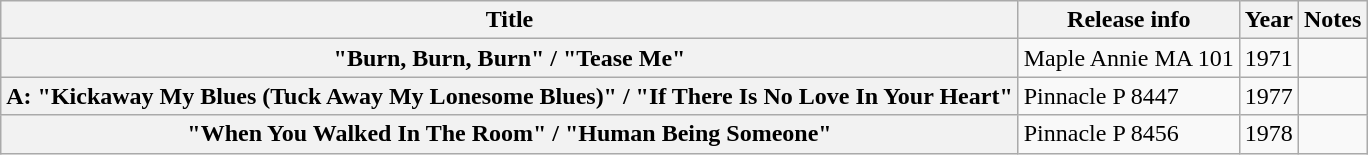<table class="wikitable plainrowheaders sortable">
<tr>
<th scope="col">Title</th>
<th scope="col">Release info</th>
<th scope="col">Year</th>
<th scope="col" class="unsortable">Notes</th>
</tr>
<tr>
<th scope="row">"Burn, Burn, Burn" / "Tease Me"</th>
<td>Maple Annie MA 101</td>
<td>1971</td>
<td></td>
</tr>
<tr>
<th scope="row">A: "Kickaway My Blues (Tuck Away My Lonesome Blues)" / "If There Is No Love In Your Heart"</th>
<td>Pinnacle P 8447</td>
<td>1977</td>
<td></td>
</tr>
<tr>
<th scope="row">"When You Walked In The Room" / "Human Being Someone"</th>
<td>Pinnacle P 8456</td>
<td>1978</td>
<td></td>
</tr>
</table>
